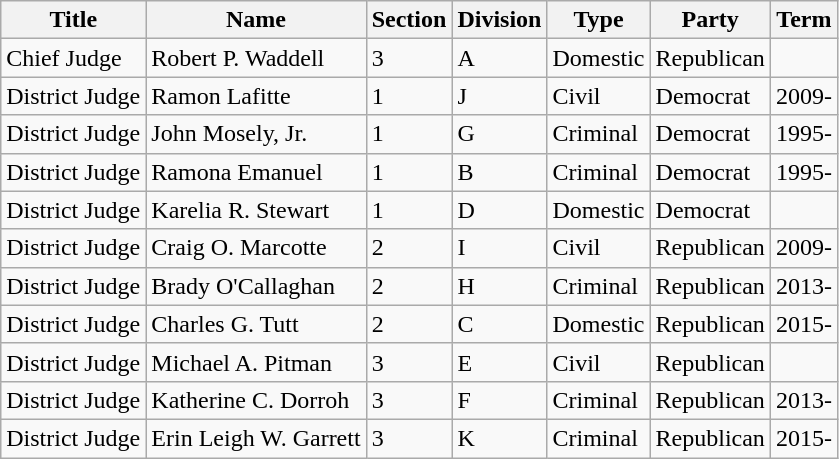<table class = "wikitable">
<tr>
<th>Title</th>
<th>Name</th>
<th>Section</th>
<th>Division</th>
<th>Type</th>
<th>Party</th>
<th>Term</th>
</tr>
<tr>
<td>Chief Judge</td>
<td>Robert P. Waddell</td>
<td>3</td>
<td>A</td>
<td>Domestic</td>
<td>Republican</td>
<td></td>
</tr>
<tr>
<td>District Judge</td>
<td>Ramon Lafitte</td>
<td>1</td>
<td>J</td>
<td>Civil</td>
<td>Democrat</td>
<td>2009-</td>
</tr>
<tr>
<td>District Judge</td>
<td>John Mosely, Jr.</td>
<td>1</td>
<td>G</td>
<td>Criminal</td>
<td>Democrat</td>
<td>1995-</td>
</tr>
<tr>
<td>District Judge</td>
<td>Ramona Emanuel</td>
<td>1</td>
<td>B</td>
<td>Criminal</td>
<td>Democrat</td>
<td>1995-</td>
</tr>
<tr>
<td>District Judge</td>
<td>Karelia R. Stewart</td>
<td>1</td>
<td>D</td>
<td>Domestic</td>
<td>Democrat</td>
<td></td>
</tr>
<tr>
<td>District Judge</td>
<td>Craig O. Marcotte</td>
<td>2</td>
<td>I</td>
<td>Civil</td>
<td>Republican</td>
<td>2009-</td>
</tr>
<tr>
<td>District Judge</td>
<td>Brady O'Callaghan</td>
<td>2</td>
<td>H</td>
<td>Criminal</td>
<td>Republican</td>
<td>2013-</td>
</tr>
<tr>
<td>District Judge</td>
<td>Charles G. Tutt</td>
<td>2</td>
<td>C</td>
<td>Domestic</td>
<td>Republican</td>
<td>2015-</td>
</tr>
<tr>
<td>District Judge</td>
<td>Michael A. Pitman</td>
<td>3</td>
<td>E</td>
<td>Civil</td>
<td>Republican</td>
<td></td>
</tr>
<tr>
<td>District Judge</td>
<td>Katherine C. Dorroh</td>
<td>3</td>
<td>F</td>
<td>Criminal</td>
<td>Republican</td>
<td>2013-</td>
</tr>
<tr>
<td>District Judge</td>
<td>Erin Leigh W. Garrett</td>
<td>3</td>
<td>K</td>
<td>Criminal</td>
<td>Republican</td>
<td>2015-</td>
</tr>
</table>
